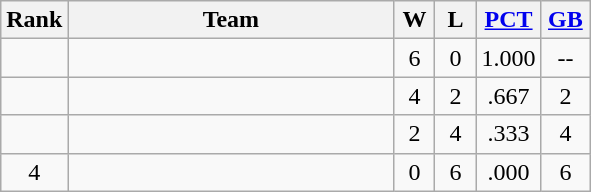<table class=wikitable style="text-align:center;">
<tr>
<th>Rank</th>
<th width=210px>Team</th>
<th width=20px>W</th>
<th width=20px>L</th>
<th width=35px><a href='#'>PCT</a></th>
<th width=25px><a href='#'>GB</a></th>
</tr>
<tr>
<td></td>
<td style="text-align:left"><strong></strong></td>
<td>6</td>
<td>0</td>
<td>1.000</td>
<td>--</td>
</tr>
<tr>
<td></td>
<td style="text-align:left"></td>
<td>4</td>
<td>2</td>
<td>.667</td>
<td>2</td>
</tr>
<tr>
<td></td>
<td style="text-align:left"></td>
<td>2</td>
<td>4</td>
<td>.333</td>
<td>4</td>
</tr>
<tr>
<td>4</td>
<td style="text-align:left"></td>
<td>0</td>
<td>6</td>
<td>.000</td>
<td>6</td>
</tr>
</table>
